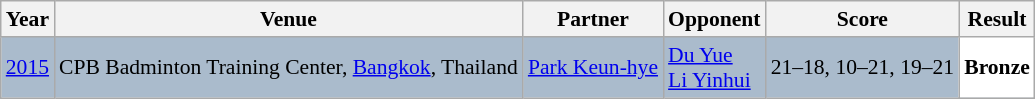<table class="sortable wikitable" style="font-size: 90%;">
<tr>
<th>Year</th>
<th>Venue</th>
<th>Partner</th>
<th>Opponent</th>
<th>Score</th>
<th>Result</th>
</tr>
<tr style="background:#AABBCC">
<td align="center"><a href='#'>2015</a></td>
<td align="left">CPB Badminton Training Center, <a href='#'>Bangkok</a>, Thailand</td>
<td align="left"> <a href='#'>Park Keun-hye</a></td>
<td align="left"> <a href='#'>Du Yue</a><br> <a href='#'>Li Yinhui</a></td>
<td align="left">21–18, 10–21, 19–21</td>
<td style="text-align:left; background:white"> <strong>Bronze</strong></td>
</tr>
</table>
